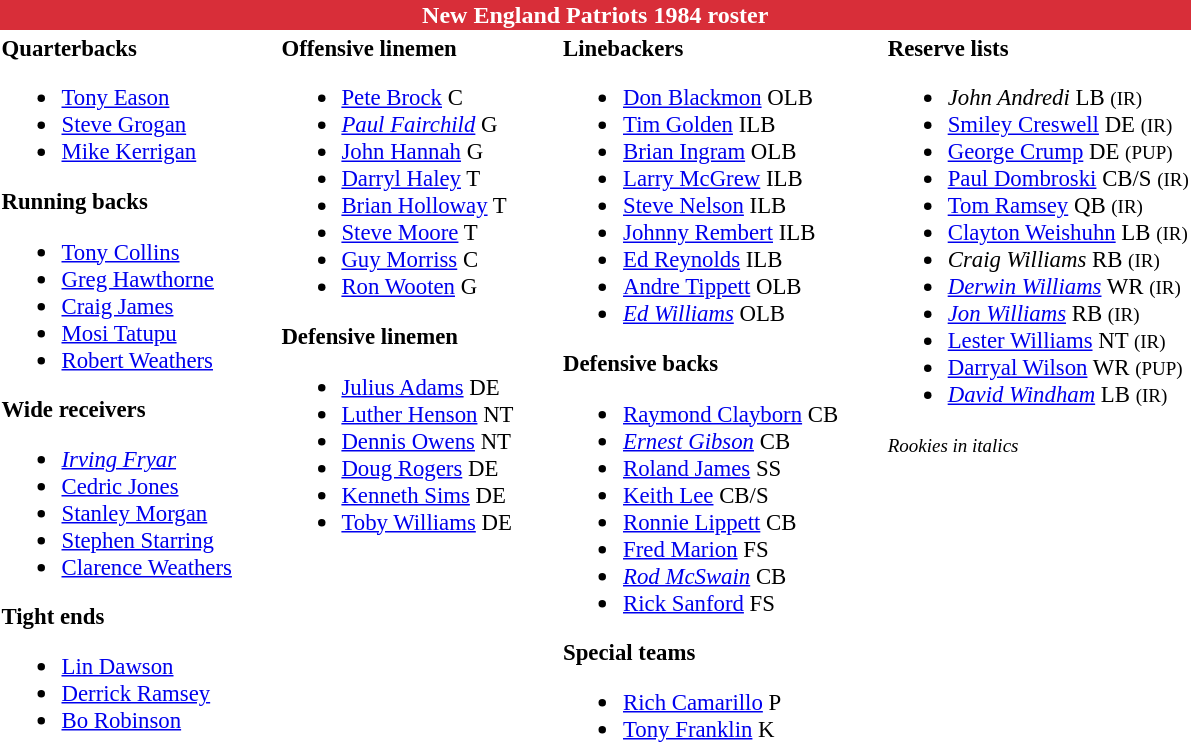<table class="toccolours" style="text-align: left;">
<tr>
<th colspan="9" style="background-color: #d82e39; color: white; text-align: center;">New England Patriots 1984 roster</th>
</tr>
<tr>
<td style="font-size: 95%;" valign="top"><strong>Quarterbacks</strong><br><ul><li> <a href='#'>Tony Eason</a></li><li> <a href='#'>Steve Grogan</a></li><li> <a href='#'>Mike Kerrigan</a></li></ul><strong>Running backs</strong><ul><li> <a href='#'>Tony Collins</a></li><li> <a href='#'>Greg Hawthorne</a></li><li> <a href='#'>Craig James</a></li><li> <a href='#'>Mosi Tatupu</a></li><li> <a href='#'>Robert Weathers</a></li></ul><strong>Wide receivers</strong><ul><li> <em><a href='#'>Irving Fryar</a></em></li><li> <a href='#'>Cedric Jones</a></li><li> <a href='#'>Stanley Morgan</a></li><li> <a href='#'>Stephen Starring</a></li><li> <a href='#'>Clarence Weathers</a></li></ul><strong>Tight ends</strong><ul><li> <a href='#'>Lin Dawson</a></li><li> <a href='#'>Derrick Ramsey</a></li><li> <a href='#'>Bo Robinson</a></li></ul></td>
<td style="width: 25px;"></td>
<td style="font-size: 95%;" valign="top"><strong>Offensive linemen</strong><br><ul><li> <a href='#'>Pete Brock</a> C</li><li> <em><a href='#'>Paul Fairchild</a></em> G</li><li> <a href='#'>John Hannah</a> G</li><li> <a href='#'>Darryl Haley</a> T</li><li> <a href='#'>Brian Holloway</a> T</li><li> <a href='#'>Steve Moore</a> T</li><li> <a href='#'>Guy Morriss</a> C</li><li> <a href='#'>Ron Wooten</a> G</li></ul><strong>Defensive linemen</strong><ul><li> <a href='#'>Julius Adams</a> DE</li><li> <a href='#'>Luther Henson</a> NT</li><li> <a href='#'>Dennis Owens</a> NT</li><li> <a href='#'>Doug Rogers</a> DE</li><li> <a href='#'>Kenneth Sims</a> DE</li><li> <a href='#'>Toby Williams</a> DE</li></ul></td>
<td style="width: 25px;"></td>
<td style="font-size: 95%;" valign="top"><strong>Linebackers</strong><br><ul><li> <a href='#'>Don Blackmon</a> OLB</li><li> <a href='#'>Tim Golden</a> ILB</li><li> <a href='#'>Brian Ingram</a> OLB</li><li> <a href='#'>Larry McGrew</a> ILB</li><li> <a href='#'>Steve Nelson</a> ILB</li><li> <a href='#'>Johnny Rembert</a> ILB</li><li> <a href='#'>Ed Reynolds</a> ILB</li><li> <a href='#'>Andre Tippett</a> OLB</li><li> <em><a href='#'>Ed Williams</a></em> OLB</li></ul><strong>Defensive backs</strong><ul><li> <a href='#'>Raymond Clayborn</a> CB</li><li> <em><a href='#'>Ernest Gibson</a></em> CB</li><li> <a href='#'>Roland James</a> SS</li><li> <a href='#'>Keith Lee</a> CB/S</li><li> <a href='#'>Ronnie Lippett</a> CB</li><li> <a href='#'>Fred Marion</a> FS</li><li> <em><a href='#'>Rod McSwain</a></em> CB</li><li> <a href='#'>Rick Sanford</a> FS</li></ul><strong>Special teams</strong><ul><li> <a href='#'>Rich Camarillo</a> P</li><li> <a href='#'>Tony Franklin</a> K</li></ul></td>
<td style="width: 25px;"></td>
<td style="font-size: 95%;" valign="top"><strong>Reserve lists</strong><br><ul><li> <em>John Andredi</em> LB <small>(IR)</small> </li><li> <a href='#'>Smiley Creswell</a> DE <small>(IR)</small> </li><li> <a href='#'>George Crump</a> DE <small>(PUP)</small> </li><li> <a href='#'>Paul Dombroski</a> CB/S <small>(IR)</small> </li><li> <a href='#'>Tom Ramsey</a> QB <small>(IR)</small> </li><li> <a href='#'>Clayton Weishuhn</a> LB <small>(IR)</small> </li><li> <em>Craig Williams</em> RB <small>(IR)</small> </li><li> <em><a href='#'>Derwin Williams</a></em> WR <small>(IR)</small> </li><li> <em><a href='#'>Jon Williams</a></em> RB <small>(IR)</small> </li><li> <a href='#'>Lester Williams</a> NT <small>(IR)</small> </li><li> <a href='#'>Darryal Wilson</a> WR <small>(PUP)</small> </li><li> <em><a href='#'>David Windham</a></em> LB <small>(IR)</small> </li></ul><small><em>Rookies in italics</em></small></td>
</tr>
</table>
